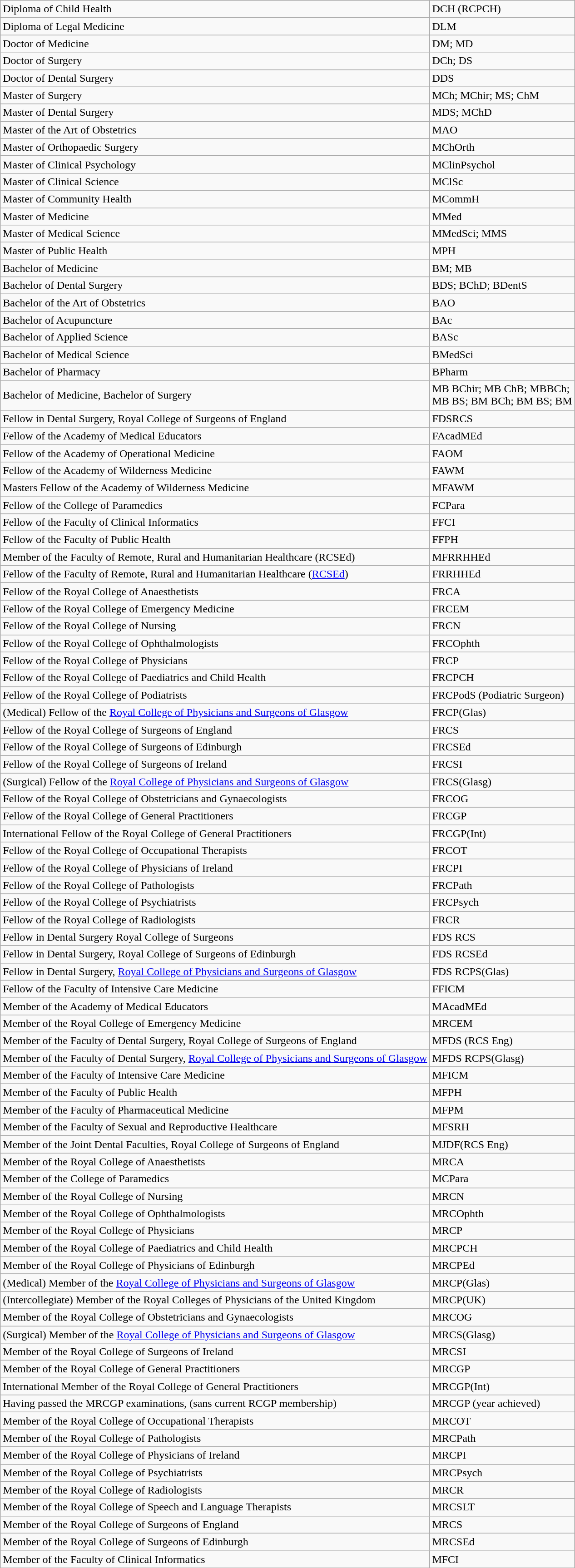<table class="wikitable">
<tr>
<td>Diploma of Child Health</td>
<td>DCH (RCPCH)</td>
</tr>
<tr>
<td>Diploma of Legal Medicine</td>
<td>DLM</td>
</tr>
<tr>
<td>Doctor of Medicine</td>
<td>DM; MD</td>
</tr>
<tr>
<td>Doctor of Surgery</td>
<td>DCh; DS</td>
</tr>
<tr>
<td>Doctor of Dental Surgery</td>
<td>DDS</td>
</tr>
<tr>
<td>Master of Surgery</td>
<td>MCh; MChir; MS; ChM</td>
</tr>
<tr>
<td>Master of Dental Surgery</td>
<td>MDS; MChD</td>
</tr>
<tr>
<td>Master of the Art of Obstetrics</td>
<td>MAO</td>
</tr>
<tr>
<td>Master of Orthopaedic Surgery</td>
<td>MChOrth</td>
</tr>
<tr>
<td>Master of Clinical Psychology</td>
<td>MClinPsychol</td>
</tr>
<tr>
<td>Master of Clinical Science</td>
<td>MClSc</td>
</tr>
<tr>
<td>Master of Community Health</td>
<td>MCommH</td>
</tr>
<tr>
<td>Master of Medicine</td>
<td>MMed</td>
</tr>
<tr>
<td>Master of Medical Science</td>
<td>MMedSci; MMS</td>
</tr>
<tr>
<td>Master of Public Health</td>
<td>MPH</td>
</tr>
<tr>
<td>Bachelor of Medicine</td>
<td>BM; MB</td>
</tr>
<tr>
<td>Bachelor of Dental Surgery</td>
<td>BDS; BChD; BDentS</td>
</tr>
<tr>
<td>Bachelor of the Art of Obstetrics</td>
<td>BAO</td>
</tr>
<tr>
<td>Bachelor of Acupuncture</td>
<td>BAc</td>
</tr>
<tr>
<td>Bachelor of Applied Science</td>
<td>BASc</td>
</tr>
<tr>
<td>Bachelor of Medical Science</td>
<td>BMedSci</td>
</tr>
<tr>
<td>Bachelor of Pharmacy</td>
<td>BPharm</td>
</tr>
<tr>
<td>Bachelor of Medicine, Bachelor of Surgery</td>
<td>MB BChir; MB ChB; MBBCh;<br>MB BS; BM BCh; BM BS; BM</td>
</tr>
<tr>
<td>Fellow in Dental Surgery, Royal College of Surgeons of England</td>
<td>FDSRCS</td>
</tr>
<tr>
<td>Fellow of the Academy of Medical Educators</td>
<td>FAcadMEd</td>
</tr>
<tr>
<td>Fellow of the Academy of Operational Medicine</td>
<td>FAOM</td>
</tr>
<tr>
<td>Fellow of the Academy of Wilderness Medicine</td>
<td>FAWM</td>
</tr>
<tr>
<td>Masters Fellow of the Academy of Wilderness Medicine</td>
<td>MFAWM</td>
</tr>
<tr>
<td>Fellow of the College of Paramedics</td>
<td>FCPara</td>
</tr>
<tr>
<td>Fellow of the Faculty of Clinical Informatics</td>
<td>FFCI</td>
</tr>
<tr>
<td>Fellow of the Faculty of Public Health</td>
<td>FFPH</td>
</tr>
<tr>
<td>Member of the Faculty of Remote, Rural and Humanitarian Healthcare (RCSEd)</td>
<td>MFRRHHEd</td>
</tr>
<tr>
<td>Fellow of the Faculty of Remote, Rural and Humanitarian Healthcare (<a href='#'>RCSEd</a>)</td>
<td>FRRHHEd</td>
</tr>
<tr>
<td>Fellow of the Royal College of Anaesthetists</td>
<td>FRCA</td>
</tr>
<tr>
<td>Fellow of the Royal College of Emergency Medicine</td>
<td>FRCEM</td>
</tr>
<tr>
<td>Fellow of the Royal College of Nursing</td>
<td>FRCN</td>
</tr>
<tr>
<td>Fellow of the Royal College of Ophthalmologists</td>
<td>FRCOphth</td>
</tr>
<tr>
<td>Fellow of the Royal College of Physicians</td>
<td>FRCP</td>
</tr>
<tr>
<td>Fellow of the Royal College of Paediatrics and Child Health</td>
<td>FRCPCH</td>
</tr>
<tr>
<td>Fellow of the Royal College of Podiatrists</td>
<td>FRCPodS (Podiatric Surgeon)</td>
</tr>
<tr>
<td>(Medical) Fellow of the <a href='#'>Royal College of Physicians and Surgeons of Glasgow</a></td>
<td>FRCP(Glas)</td>
</tr>
<tr>
<td>Fellow of the Royal College of Surgeons of England</td>
<td>FRCS</td>
</tr>
<tr>
<td>Fellow of the Royal College of Surgeons of Edinburgh</td>
<td>FRCSEd</td>
</tr>
<tr>
<td>Fellow of the Royal College of Surgeons of Ireland</td>
<td>FRCSI</td>
</tr>
<tr>
<td>(Surgical) Fellow of the <a href='#'>Royal College of Physicians and Surgeons of Glasgow</a></td>
<td>FRCS(Glasg)</td>
</tr>
<tr>
<td>Fellow of the Royal College of Obstetricians and Gynaecologists</td>
<td>FRCOG</td>
</tr>
<tr>
<td>Fellow of the Royal College of General Practitioners</td>
<td>FRCGP</td>
</tr>
<tr>
<td>International Fellow of the Royal College of General Practitioners</td>
<td>FRCGP(Int)</td>
</tr>
<tr>
<td>Fellow of the Royal College of Occupational Therapists</td>
<td>FRCOT</td>
</tr>
<tr>
<td>Fellow of the Royal College of Physicians of Ireland</td>
<td>FRCPI</td>
</tr>
<tr>
<td>Fellow of the Royal College of Pathologists</td>
<td>FRCPath</td>
</tr>
<tr>
<td>Fellow of the Royal College of Psychiatrists</td>
<td>FRCPsych</td>
</tr>
<tr>
<td>Fellow of the Royal College of Radiologists</td>
<td>FRCR</td>
</tr>
<tr>
<td>Fellow in Dental Surgery Royal College of Surgeons</td>
<td>FDS RCS</td>
</tr>
<tr>
<td>Fellow in Dental Surgery, Royal College of Surgeons of Edinburgh</td>
<td>FDS RCSEd</td>
</tr>
<tr>
<td>Fellow in Dental Surgery, <a href='#'>Royal College of Physicians and Surgeons of Glasgow</a></td>
<td>FDS RCPS(Glas)</td>
</tr>
<tr>
<td>Fellow of the Faculty of Intensive Care Medicine</td>
<td>FFICM</td>
</tr>
<tr>
<td>Member of the Academy of Medical Educators</td>
<td>MAcadMEd</td>
</tr>
<tr>
<td>Member of the Royal College of Emergency Medicine</td>
<td>MRCEM</td>
</tr>
<tr>
<td>Member of the Faculty of Dental Surgery, Royal College of Surgeons of England</td>
<td>MFDS (RCS Eng)</td>
</tr>
<tr>
<td>Member of the Faculty of Dental Surgery, <a href='#'>Royal College of Physicians and Surgeons of Glasgow</a></td>
<td>MFDS RCPS(Glasg)</td>
</tr>
<tr>
<td>Member of the Faculty of Intensive Care Medicine</td>
<td>MFICM</td>
</tr>
<tr>
<td>Member of the Faculty of Public Health</td>
<td>MFPH</td>
</tr>
<tr Care, Edinburgh (MFPCEd)>
<td>Member of the Faculty of Pharmaceutical Medicine</td>
<td>MFPM</td>
</tr>
<tr>
<td>Member of the Faculty of Sexual and Reproductive Healthcare</td>
<td>MFSRH</td>
</tr>
<tr>
<td>Member of the Joint Dental Faculties, Royal College of Surgeons of England</td>
<td>MJDF(RCS Eng)</td>
</tr>
<tr>
<td>Member of the Royal College of Anaesthetists</td>
<td>MRCA</td>
</tr>
<tr>
<td>Member of the College of Paramedics</td>
<td>MCPara</td>
</tr>
<tr>
<td>Member of the Royal College of Nursing</td>
<td>MRCN</td>
</tr>
<tr>
<td>Member of the Royal College of Ophthalmologists</td>
<td>MRCOphth</td>
</tr>
<tr>
<td>Member of the Royal College of Physicians</td>
<td>MRCP</td>
</tr>
<tr>
<td>Member of the Royal College of Paediatrics and Child Health</td>
<td>MRCPCH</td>
</tr>
<tr>
<td>Member of the Royal College of Physicians of Edinburgh</td>
<td>MRCPEd</td>
</tr>
<tr>
<td>(Medical) Member of the <a href='#'>Royal College of Physicians and Surgeons of Glasgow</a></td>
<td>MRCP(Glas)</td>
</tr>
<tr>
<td>(Intercollegiate) Member of the Royal Colleges of Physicians of the United Kingdom</td>
<td>MRCP(UK)</td>
</tr>
<tr>
<td>Member of the Royal College of Obstetricians and Gynaecologists</td>
<td>MRCOG</td>
</tr>
<tr>
<td>(Surgical) Member of the <a href='#'>Royal College of Physicians and Surgeons of Glasgow</a></td>
<td>MRCS(Glasg)</td>
</tr>
<tr>
<td>Member of the Royal College of Surgeons of Ireland</td>
<td>MRCSI</td>
</tr>
<tr>
<td>Member of the Royal College of General Practitioners</td>
<td>MRCGP</td>
</tr>
<tr>
<td>International Member of the Royal College of General Practitioners</td>
<td>MRCGP(Int)</td>
</tr>
<tr>
<td>Having passed the MRCGP examinations, (sans current RCGP membership)</td>
<td>MRCGP (year achieved)</td>
</tr>
<tr>
<td>Member of the Royal College of Occupational Therapists</td>
<td>MRCOT</td>
</tr>
<tr>
<td>Member of the Royal College of Pathologists</td>
<td>MRCPath</td>
</tr>
<tr>
<td>Member of the Royal College of Physicians of Ireland</td>
<td>MRCPI</td>
</tr>
<tr>
<td>Member of the Royal College of Psychiatrists</td>
<td>MRCPsych</td>
</tr>
<tr>
<td>Member of the Royal College of Radiologists</td>
<td>MRCR</td>
</tr>
<tr>
<td>Member of the Royal College of Speech and Language Therapists</td>
<td>MRCSLT</td>
</tr>
<tr>
<td>Member of the Royal College of Surgeons of England</td>
<td>MRCS</td>
</tr>
<tr>
<td>Member of the Royal College of Surgeons of Edinburgh</td>
<td>MRCSEd</td>
</tr>
<tr>
<td>Member of the Faculty of Clinical Informatics</td>
<td>MFCI</td>
</tr>
</table>
